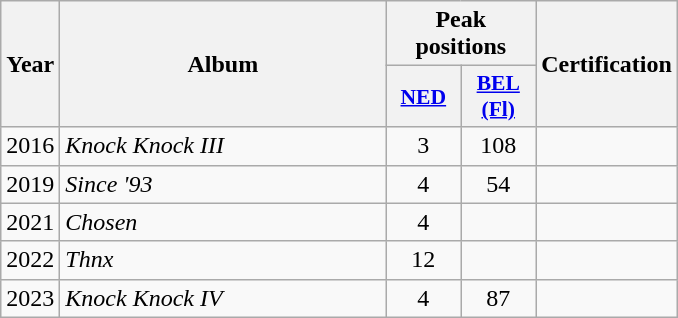<table class="wikitable">
<tr>
<th align="center" rowspan="2" width="10">Year</th>
<th align="center" rowspan="2" width="210">Album</th>
<th align="center" colspan="2" width="20">Peak positions</th>
<th align="center" rowspan="2" width="70">Certification</th>
</tr>
<tr>
<th scope="col" style="width:3em;font-size:90%;"><a href='#'>NED</a><br></th>
<th scope="col" style="width:3em;font-size:90%;"><a href='#'>BEL <br>(Fl)</a><br></th>
</tr>
<tr>
<td style="text-align:center;">2016</td>
<td><em>Knock Knock III</em></td>
<td style="text-align:center;">3</td>
<td style="text-align:center;">108</td>
<td style="text-align:center;"></td>
</tr>
<tr>
<td style="text-align:center;">2019</td>
<td><em>Since '93</em></td>
<td style="text-align:center;">4</td>
<td style="text-align:center;">54</td>
<td style="text-align:center;"></td>
</tr>
<tr>
<td style="text-align:center;">2021</td>
<td><em>Chosen</em></td>
<td style="text-align:center;">4</td>
<td style="text-align:center;"></td>
<td style="text-align:center;"></td>
</tr>
<tr>
<td style="text-align:center;">2022</td>
<td><em>Thnx</em></td>
<td style="text-align:center;">12</td>
<td style="text-align:center;"></td>
<td style="text-align:center;"></td>
</tr>
<tr>
<td style="text-align:center;">2023</td>
<td><em>Knock Knock IV</em></td>
<td style="text-align:center;">4</td>
<td style="text-align:center;">87</td>
<td style="text-align:center;"></td>
</tr>
</table>
